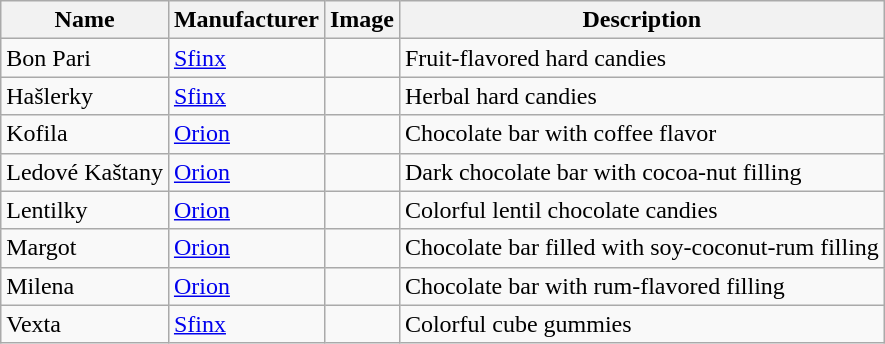<table class="wikitable sortable">
<tr>
<th>Name</th>
<th>Manufacturer</th>
<th class="unsortable">Image</th>
<th>Description</th>
</tr>
<tr>
<td>Bon Pari</td>
<td><a href='#'>Sfinx</a></td>
<td></td>
<td>Fruit-flavored hard candies</td>
</tr>
<tr>
<td>Hašlerky</td>
<td><a href='#'>Sfinx</a></td>
<td></td>
<td>Herbal hard candies</td>
</tr>
<tr>
<td>Kofila</td>
<td><a href='#'>Orion</a></td>
<td></td>
<td>Chocolate bar with coffee flavor</td>
</tr>
<tr>
<td>Ledové Kaštany</td>
<td><a href='#'>Orion</a></td>
<td></td>
<td>Dark chocolate bar with cocoa-nut filling</td>
</tr>
<tr>
<td>Lentilky</td>
<td><a href='#'>Orion</a></td>
<td></td>
<td>Colorful lentil chocolate candies</td>
</tr>
<tr>
<td>Margot</td>
<td><a href='#'>Orion</a></td>
<td></td>
<td>Chocolate bar filled with soy-coconut-rum filling</td>
</tr>
<tr>
<td>Milena</td>
<td><a href='#'>Orion</a></td>
<td></td>
<td>Chocolate bar with rum-flavored filling</td>
</tr>
<tr>
<td>Vexta</td>
<td><a href='#'>Sfinx</a></td>
<td></td>
<td>Colorful cube gummies</td>
</tr>
</table>
